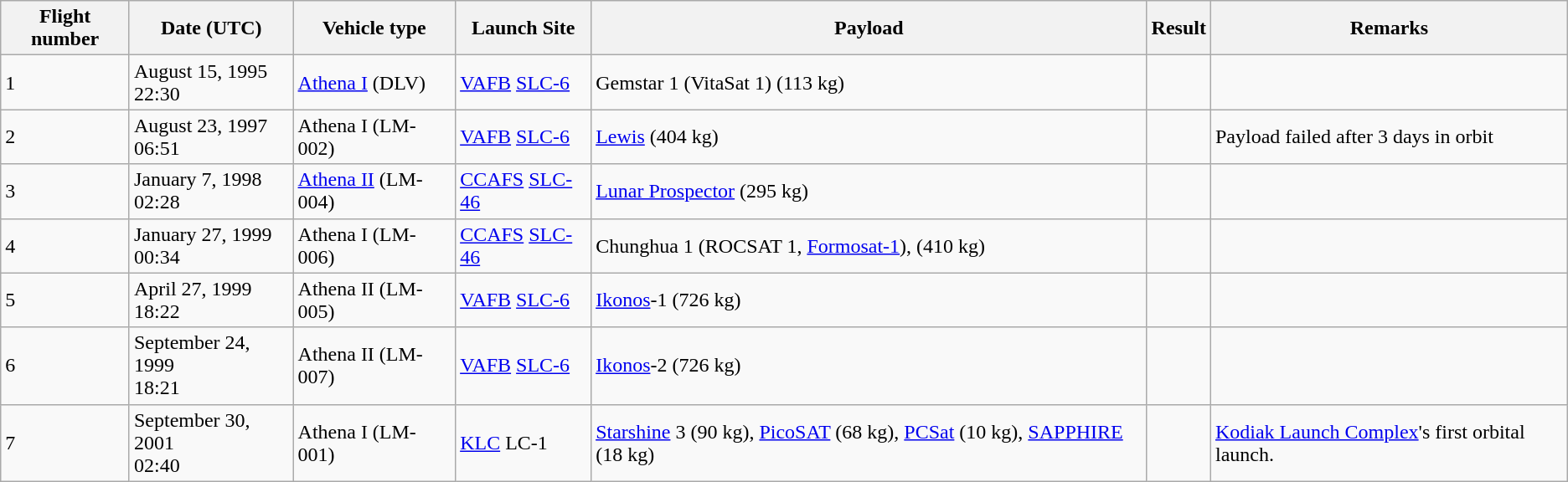<table class="wikitable sortable">
<tr>
<th>Flight number</th>
<th>Date (UTC)</th>
<th>Vehicle type</th>
<th>Launch Site</th>
<th>Payload</th>
<th>Result</th>
<th>Remarks</th>
</tr>
<tr>
<td>1</td>
<td>August 15, 1995<br>22:30</td>
<td><a href='#'>Athena I</a> (DLV)</td>
<td><a href='#'>VAFB</a> <a href='#'>SLC-6</a></td>
<td>Gemstar 1 (VitaSat 1) (113 kg)</td>
<td></td>
<td></td>
</tr>
<tr>
<td>2</td>
<td>August 23, 1997<br>06:51</td>
<td>Athena I (LM-002)</td>
<td><a href='#'>VAFB</a> <a href='#'>SLC-6</a></td>
<td><a href='#'>Lewis</a> (404 kg)</td>
<td></td>
<td>Payload failed after 3 days in orbit</td>
</tr>
<tr>
<td>3</td>
<td>January 7, 1998<br>02:28</td>
<td><a href='#'>Athena II</a> (LM-004)</td>
<td><a href='#'>CCAFS</a> <a href='#'>SLC-46</a></td>
<td><a href='#'>Lunar Prospector</a> (295 kg)</td>
<td></td>
<td></td>
</tr>
<tr>
<td>4</td>
<td>January 27, 1999<br>00:34</td>
<td>Athena I (LM-006)</td>
<td><a href='#'>CCAFS</a> <a href='#'>SLC-46</a></td>
<td>Chunghua 1 (ROCSAT 1, <a href='#'>Formosat-1</a>), (410 kg)</td>
<td></td>
<td></td>
</tr>
<tr>
<td>5</td>
<td>April 27, 1999<br>18:22</td>
<td>Athena II (LM-005)</td>
<td><a href='#'>VAFB</a> <a href='#'>SLC-6</a></td>
<td><a href='#'>Ikonos</a>-1 (726 kg)</td>
<td></td>
<td></td>
</tr>
<tr>
<td>6</td>
<td>September 24, 1999<br>18:21</td>
<td>Athena II  (LM-007)</td>
<td><a href='#'>VAFB</a> <a href='#'>SLC-6</a></td>
<td><a href='#'>Ikonos</a>-2 (726 kg)</td>
<td></td>
<td></td>
</tr>
<tr>
<td>7</td>
<td>September 30, 2001<br>02:40</td>
<td>Athena I (LM-001)</td>
<td><a href='#'>KLC</a> LC-1</td>
<td><a href='#'>Starshine</a> 3 (90 kg), <a href='#'>PicoSAT</a> (68 kg), <a href='#'>PCSat</a> (10 kg), <a href='#'>SAPPHIRE</a> (18 kg)</td>
<td></td>
<td><a href='#'>Kodiak Launch Complex</a>'s first orbital launch.</td>
</tr>
</table>
